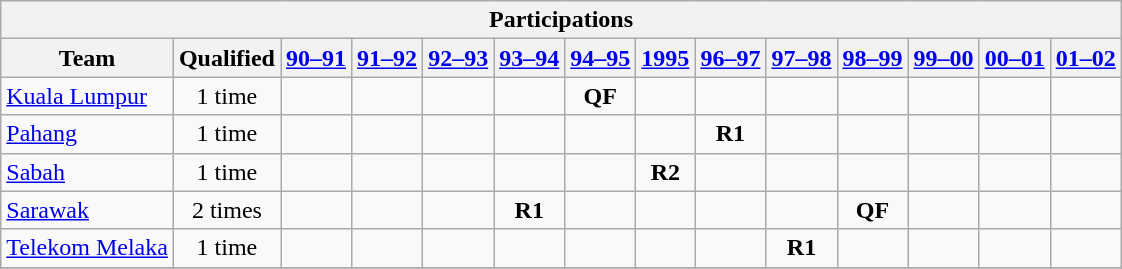<table class="wikitable">
<tr>
<th colspan=16>Participations</th>
</tr>
<tr>
<th>Team</th>
<th>Qualified</th>
<th><a href='#'>90–91</a></th>
<th><a href='#'>91–92</a></th>
<th><a href='#'>92–93</a></th>
<th><a href='#'>93–94</a></th>
<th><a href='#'>94–95</a></th>
<th><a href='#'>1995</a></th>
<th><a href='#'>96–97</a></th>
<th><a href='#'>97–98</a></th>
<th><a href='#'>98–99</a></th>
<th><a href='#'>99–00</a></th>
<th><a href='#'>00–01</a></th>
<th><a href='#'>01–02</a></th>
</tr>
<tr align=center>
<td align=left><a href='#'>Kuala Lumpur</a></td>
<td>1 time</td>
<td></td>
<td></td>
<td></td>
<td></td>
<td><strong>QF</strong></td>
<td></td>
<td></td>
<td></td>
<td></td>
<td></td>
<td></td>
<td></td>
</tr>
<tr align=center>
<td align=left><a href='#'>Pahang</a></td>
<td>1 time</td>
<td></td>
<td></td>
<td></td>
<td></td>
<td></td>
<td></td>
<td><strong>R1</strong></td>
<td></td>
<td></td>
<td></td>
<td></td>
<td></td>
</tr>
<tr align=center>
<td align=left><a href='#'>Sabah</a></td>
<td>1 time</td>
<td></td>
<td></td>
<td></td>
<td></td>
<td></td>
<td><strong>R2</strong></td>
<td></td>
<td></td>
<td></td>
<td></td>
<td></td>
<td></td>
</tr>
<tr align=center>
<td align=left><a href='#'>Sarawak</a></td>
<td>2 times</td>
<td></td>
<td></td>
<td></td>
<td><strong>R1</strong></td>
<td></td>
<td></td>
<td></td>
<td></td>
<td><strong>QF</strong></td>
<td></td>
<td></td>
<td></td>
</tr>
<tr align=center>
<td align=left><a href='#'>Telekom Melaka</a></td>
<td>1 time</td>
<td></td>
<td></td>
<td></td>
<td></td>
<td></td>
<td></td>
<td></td>
<td><strong>R1</strong></td>
<td></td>
<td></td>
<td></td>
<td></td>
</tr>
<tr>
</tr>
</table>
